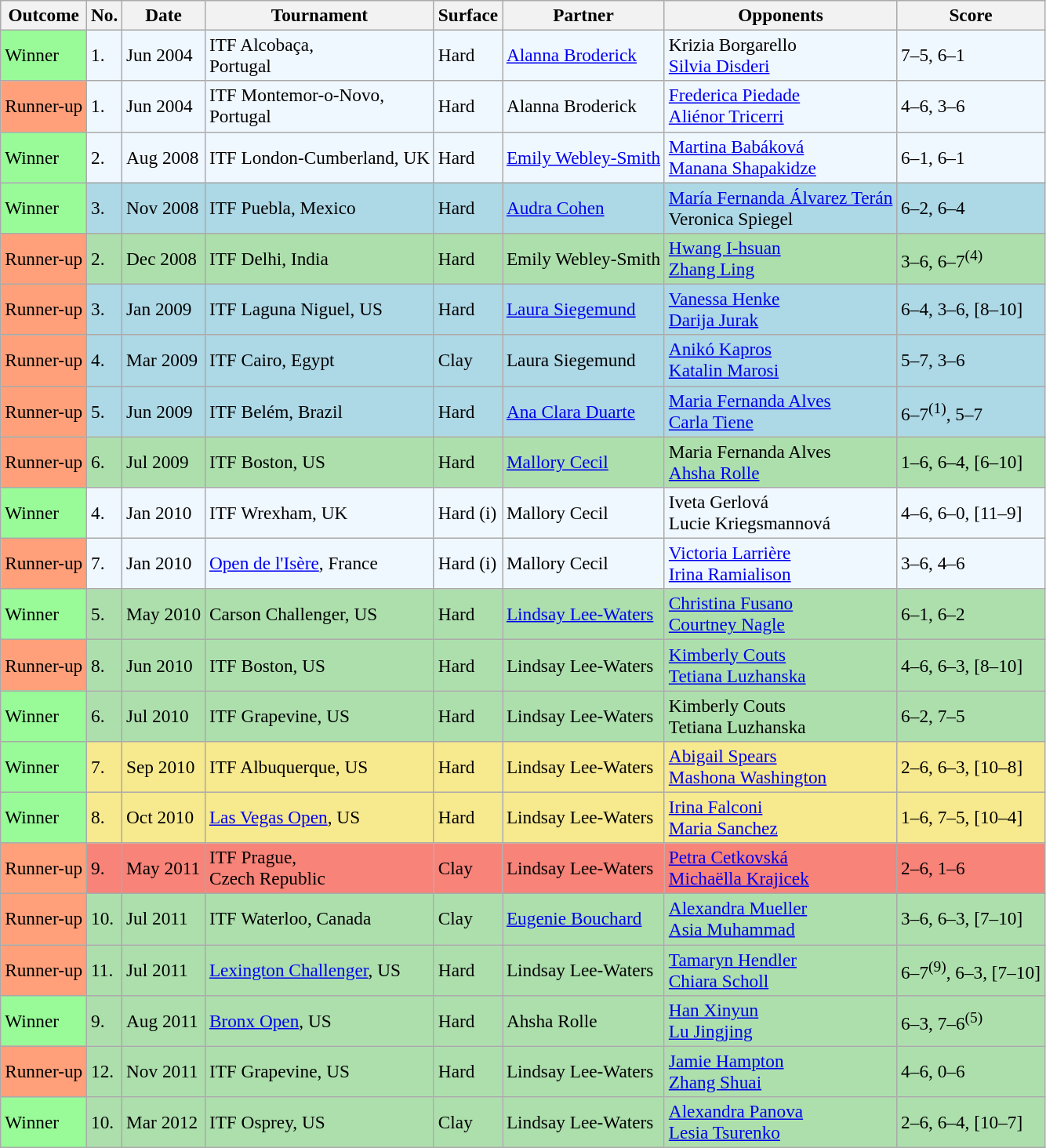<table class="sortable wikitable" style="font-size:97%;">
<tr>
<th>Outcome</th>
<th>No.</th>
<th>Date</th>
<th>Tournament</th>
<th>Surface</th>
<th>Partner</th>
<th>Opponents</th>
<th class="unsortable">Score</th>
</tr>
<tr style="background:#f0f8ff;">
<td style="background:#98fb98;">Winner</td>
<td>1.</td>
<td>Jun 2004</td>
<td>ITF Alcobaça, <br>Portugal</td>
<td>Hard</td>
<td> <a href='#'>Alanna Broderick</a></td>
<td> Krizia Borgarello <br>  <a href='#'>Silvia Disderi</a></td>
<td>7–5, 6–1</td>
</tr>
<tr style="background:#f0f8ff;">
<td style="background:#ffa07a;">Runner-up</td>
<td>1.</td>
<td>Jun 2004</td>
<td>ITF Montemor-o-Novo, <br>Portugal</td>
<td>Hard</td>
<td> Alanna Broderick</td>
<td> <a href='#'>Frederica Piedade</a> <br>  <a href='#'>Aliénor Tricerri</a></td>
<td>4–6, 3–6</td>
</tr>
<tr style="background:#f0f8ff;">
<td style="background:#98fb98;">Winner</td>
<td>2.</td>
<td>Aug 2008</td>
<td>ITF London-Cumberland, UK</td>
<td>Hard</td>
<td> <a href='#'>Emily Webley-Smith</a></td>
<td> <a href='#'>Martina Babáková</a> <br>  <a href='#'>Manana Shapakidze</a></td>
<td>6–1, 6–1</td>
</tr>
<tr style="background:lightblue;">
<td style="background:#98fb98;">Winner</td>
<td>3.</td>
<td>Nov 2008</td>
<td>ITF Puebla, Mexico</td>
<td>Hard</td>
<td> <a href='#'>Audra Cohen</a></td>
<td> <a href='#'>María Fernanda Álvarez Terán</a> <br>  Veronica Spiegel</td>
<td>6–2, 6–4</td>
</tr>
<tr style="background:#addfad;">
<td style="background:#ffa07a;">Runner-up</td>
<td>2.</td>
<td>Dec 2008</td>
<td>ITF Delhi, India</td>
<td>Hard</td>
<td> Emily Webley-Smith</td>
<td> <a href='#'>Hwang I-hsuan</a> <br>  <a href='#'>Zhang Ling</a></td>
<td>3–6, 6–7<sup>(4)</sup></td>
</tr>
<tr style="background:lightblue;">
<td style="background:#ffa07a;">Runner-up</td>
<td>3.</td>
<td>Jan 2009</td>
<td>ITF Laguna Niguel, US</td>
<td>Hard</td>
<td> <a href='#'>Laura Siegemund</a></td>
<td> <a href='#'>Vanessa Henke</a> <br>  <a href='#'>Darija Jurak</a></td>
<td>6–4, 3–6, [8–10]</td>
</tr>
<tr style="background:lightblue;">
<td style="background:#ffa07a;">Runner-up</td>
<td>4.</td>
<td>Mar 2009</td>
<td>ITF Cairo, Egypt</td>
<td>Clay</td>
<td> Laura Siegemund</td>
<td> <a href='#'>Anikó Kapros</a> <br>  <a href='#'>Katalin Marosi</a></td>
<td>5–7, 3–6</td>
</tr>
<tr style="background:lightblue;">
<td style="background:#ffa07a;">Runner-up</td>
<td>5.</td>
<td>Jun 2009</td>
<td>ITF Belém, Brazil</td>
<td>Hard</td>
<td> <a href='#'>Ana Clara Duarte</a></td>
<td> <a href='#'>Maria Fernanda Alves</a> <br>  <a href='#'>Carla Tiene</a></td>
<td>6–7<sup>(1)</sup>, 5–7</td>
</tr>
<tr style="background:#addfad;">
<td style="background:#ffa07a;">Runner-up</td>
<td>6.</td>
<td>Jul 2009</td>
<td>ITF Boston, US</td>
<td>Hard</td>
<td> <a href='#'>Mallory Cecil</a></td>
<td> Maria Fernanda Alves <br>  <a href='#'>Ahsha Rolle</a></td>
<td>1–6, 6–4, [6–10]</td>
</tr>
<tr style="background:#f0f8ff;">
<td style="background:#98fb98;">Winner</td>
<td>4.</td>
<td>Jan 2010</td>
<td>ITF Wrexham, UK</td>
<td>Hard (i)</td>
<td> Mallory Cecil</td>
<td> Iveta Gerlová <br>  Lucie Kriegsmannová</td>
<td>4–6, 6–0, [11–9]</td>
</tr>
<tr style="background:#f0f8ff;">
<td style="background:#ffa07a;">Runner-up</td>
<td>7.</td>
<td>Jan 2010</td>
<td><a href='#'>Open de l'Isère</a>, France</td>
<td>Hard (i)</td>
<td> Mallory Cecil</td>
<td> <a href='#'>Victoria Larrière</a> <br>  <a href='#'>Irina Ramialison</a></td>
<td>3–6, 4–6</td>
</tr>
<tr style="background:#addfad;">
<td style="background:#98fb98;">Winner</td>
<td>5.</td>
<td>May 2010</td>
<td>Carson Challenger, US</td>
<td>Hard</td>
<td> <a href='#'>Lindsay Lee-Waters</a></td>
<td> <a href='#'>Christina Fusano</a> <br>  <a href='#'>Courtney Nagle</a></td>
<td>6–1, 6–2</td>
</tr>
<tr style="background:#addfad;">
<td style="background:#ffa07a;">Runner-up</td>
<td>8.</td>
<td>Jun 2010</td>
<td>ITF Boston, US</td>
<td>Hard</td>
<td> Lindsay Lee-Waters</td>
<td> <a href='#'>Kimberly Couts</a> <br>  <a href='#'>Tetiana Luzhanska</a></td>
<td>4–6, 6–3, [8–10]</td>
</tr>
<tr style="background:#addfad;">
<td style="background:#98fb98;">Winner</td>
<td>6.</td>
<td>Jul 2010</td>
<td>ITF Grapevine, US</td>
<td>Hard</td>
<td> Lindsay Lee-Waters</td>
<td> Kimberly Couts <br>  Tetiana Luzhanska</td>
<td>6–2, 7–5</td>
</tr>
<tr style="background:#f7e98e;">
<td style="background:#98fb98;">Winner</td>
<td>7.</td>
<td>Sep 2010</td>
<td>ITF Albuquerque, US</td>
<td>Hard</td>
<td> Lindsay Lee-Waters</td>
<td> <a href='#'>Abigail Spears</a> <br>  <a href='#'>Mashona Washington</a></td>
<td>2–6, 6–3, [10–8]</td>
</tr>
<tr style="background:#f7e98e;">
<td style="background:#98fb98;">Winner</td>
<td>8.</td>
<td>Oct 2010</td>
<td><a href='#'>Las Vegas Open</a>, US</td>
<td>Hard</td>
<td> Lindsay Lee-Waters</td>
<td> <a href='#'>Irina Falconi</a> <br>  <a href='#'>Maria Sanchez</a></td>
<td>1–6, 7–5, [10–4]</td>
</tr>
<tr style="background:#f88379;">
<td style="background:#ffa07a;">Runner-up</td>
<td>9.</td>
<td>May 2011</td>
<td>ITF Prague, <br>Czech Republic</td>
<td>Clay</td>
<td> Lindsay Lee-Waters</td>
<td> <a href='#'>Petra Cetkovská</a> <br>  <a href='#'>Michaëlla Krajicek</a></td>
<td>2–6, 1–6</td>
</tr>
<tr style="background:#addfad;">
<td style="background:#ffa07a;">Runner-up</td>
<td>10.</td>
<td>Jul 2011</td>
<td>ITF Waterloo, Canada</td>
<td>Clay</td>
<td> <a href='#'>Eugenie Bouchard</a></td>
<td> <a href='#'>Alexandra Mueller</a> <br>  <a href='#'>Asia Muhammad</a></td>
<td>3–6, 6–3, [7–10]</td>
</tr>
<tr style="background:#addfad;">
<td style="background:#ffa07a;">Runner-up</td>
<td>11.</td>
<td>Jul 2011</td>
<td><a href='#'>Lexington Challenger</a>, US</td>
<td>Hard</td>
<td> Lindsay Lee-Waters</td>
<td> <a href='#'>Tamaryn Hendler</a> <br>  <a href='#'>Chiara Scholl</a></td>
<td>6–7<sup>(9)</sup>, 6–3, [7–10]</td>
</tr>
<tr style="background:#addfad;">
<td style="background:#98fb98;">Winner</td>
<td>9.</td>
<td>Aug 2011</td>
<td><a href='#'>Bronx Open</a>, US</td>
<td>Hard</td>
<td> Ahsha Rolle</td>
<td> <a href='#'>Han Xinyun</a> <br>  <a href='#'>Lu Jingjing</a></td>
<td>6–3, 7–6<sup>(5)</sup></td>
</tr>
<tr style="background:#addfad;">
<td style="background:#ffa07a;">Runner-up</td>
<td>12.</td>
<td>Nov 2011</td>
<td>ITF Grapevine, US</td>
<td>Hard</td>
<td> Lindsay Lee-Waters</td>
<td> <a href='#'>Jamie Hampton</a> <br>  <a href='#'>Zhang Shuai</a></td>
<td>4–6, 0–6</td>
</tr>
<tr style="background:#addfad;">
<td style="background:#98fb98;">Winner</td>
<td>10.</td>
<td>Mar 2012</td>
<td>ITF Osprey, US</td>
<td>Clay</td>
<td> Lindsay Lee-Waters</td>
<td> <a href='#'>Alexandra Panova</a> <br>  <a href='#'>Lesia Tsurenko</a></td>
<td>2–6, 6–4, [10–7]</td>
</tr>
</table>
